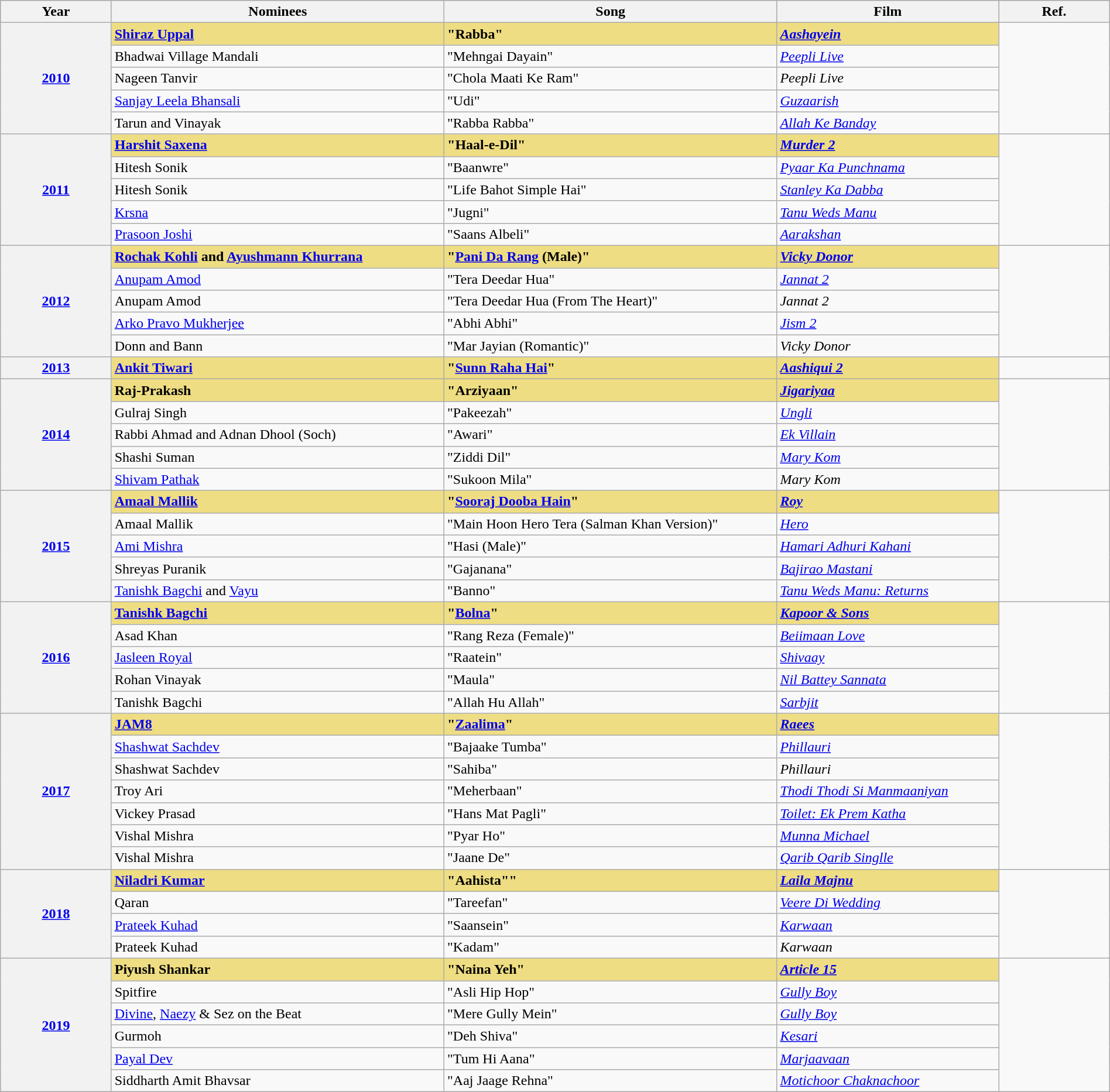<table class="wikitable" style="width:100%">
<tr bgcolor="#bebebe">
<th style="width:10%">Year</th>
<th style="width:30%">Nominees</th>
<th style="width:30%">Song</th>
<th style="width:20%">Film</th>
<th style="width:10%">Ref.</th>
</tr>
<tr>
<th scope="row" rowspan="5" style="text-align:center"><strong><a href='#'>2010<br></a></strong></th>
<td style="background:#EEDD82"><strong><a href='#'>Shiraz Uppal</a></strong></td>
<td style="background:#EEDD82"><strong>"Rabba"</strong></td>
<td style="background:#EEDD82"><strong><em><a href='#'>Aashayein</a></em></strong></td>
<td rowspan="5" style="text-align:center"></td>
</tr>
<tr>
<td>Bhadwai Village Mandali</td>
<td>"Mehngai Dayain"</td>
<td><em><a href='#'>Peepli Live</a></em></td>
</tr>
<tr>
<td>Nageen Tanvir</td>
<td>"Chola Maati Ke Ram"</td>
<td><em>Peepli Live</em></td>
</tr>
<tr>
<td><a href='#'>Sanjay Leela Bhansali</a></td>
<td>"Udi"</td>
<td><em><a href='#'>Guzaarish</a></em></td>
</tr>
<tr>
<td>Tarun and Vinayak</td>
<td>"Rabba Rabba"</td>
<td><em><a href='#'>Allah Ke Banday</a></em></td>
</tr>
<tr>
<th scope="row" rowspan="5" style="text-align:center"><strong><a href='#'>2011<br></a></strong></th>
<td style="background:#EEDD82"><strong><a href='#'>Harshit Saxena</a></strong></td>
<td style="background:#EEDD82"><strong>"Haal-e-Dil"</strong></td>
<td style="background:#EEDD82"><strong><em><a href='#'>Murder 2</a> </em></strong></td>
<td rowspan="5" style="text-align:center"></td>
</tr>
<tr>
<td>Hitesh Sonik</td>
<td>"Baanwre"</td>
<td><em><a href='#'>Pyaar Ka Punchnama</a></em></td>
</tr>
<tr>
<td>Hitesh Sonik</td>
<td>"Life Bahot Simple Hai"</td>
<td><em><a href='#'>Stanley Ka Dabba</a></em></td>
</tr>
<tr>
<td><a href='#'>Krsna</a></td>
<td>"Jugni"</td>
<td><em><a href='#'>Tanu Weds Manu</a></em></td>
</tr>
<tr>
<td><a href='#'>Prasoon Joshi</a></td>
<td>"Saans Albeli"</td>
<td><em><a href='#'>Aarakshan</a></em></td>
</tr>
<tr>
<th scope="row" rowspan="5" style="text-align:center"><strong><a href='#'>2012<br></a></strong></th>
<td style="background:#EEDD82"><strong><a href='#'>Rochak Kohli</a> and <a href='#'>Ayushmann Khurrana</a></strong></td>
<td style="background:#EEDD82"><strong>"<a href='#'>Pani Da Rang</a> (Male)"</strong></td>
<td style="background:#EEDD82"><strong><em><a href='#'>Vicky Donor</a></em></strong></td>
<td rowspan="5" style="text-align:center"></td>
</tr>
<tr>
<td><a href='#'>Anupam Amod</a></td>
<td>"Tera Deedar Hua"</td>
<td><em><a href='#'>Jannat 2</a></em></td>
</tr>
<tr>
<td>Anupam Amod</td>
<td>"Tera Deedar Hua (From The Heart)"</td>
<td><em>Jannat 2</em></td>
</tr>
<tr>
<td><a href='#'>Arko Pravo Mukherjee</a></td>
<td>"Abhi Abhi"</td>
<td><em><a href='#'>Jism 2</a></em></td>
</tr>
<tr>
<td>Donn and Bann</td>
<td>"Mar Jayian (Romantic)"</td>
<td><em>Vicky Donor</em></td>
</tr>
<tr>
<th scope="row" style="text-align:center"><strong><a href='#'>2013<br></a></strong></th>
<td style="background:#EEDD82"><strong><a href='#'>Ankit Tiwari</a> </strong></td>
<td style="background:#EEDD82"><strong>"<a href='#'>Sunn Raha Hai</a>"</strong></td>
<td style="background:#EEDD82"><strong><em><a href='#'>Aashiqui 2</a></em></strong></td>
<td style="text-align:center"></td>
</tr>
<tr>
<th scope="row" rowspan="5" style="text-align:center"><strong><a href='#'>2014<br></a></strong></th>
<td style="background:#EEDD82"><strong>Raj-Prakash</strong></td>
<td style="background:#EEDD82"><strong>"Arziyaan"</strong></td>
<td style="background:#EEDD82"><strong><em><a href='#'>Jigariyaa</a></em></strong></td>
<td rowspan="5" style="text-align:center"></td>
</tr>
<tr>
<td>Gulraj Singh</td>
<td>"Pakeezah"</td>
<td><em><a href='#'>Ungli</a></em></td>
</tr>
<tr>
<td>Rabbi Ahmad and Adnan Dhool (Soch)</td>
<td>"Awari"</td>
<td><em><a href='#'>Ek Villain</a></em></td>
</tr>
<tr>
<td>Shashi Suman</td>
<td>"Ziddi Dil"</td>
<td><em><a href='#'>Mary Kom</a></em></td>
</tr>
<tr>
<td><a href='#'>Shivam Pathak</a></td>
<td>"Sukoon Mila"</td>
<td><em>Mary Kom</em></td>
</tr>
<tr>
<th scope="row" rowspan="5" style="text-align:center"><strong><a href='#'>2015<br></a></strong></th>
<td style="background:#EEDD82"><strong><a href='#'>Amaal Mallik</a></strong></td>
<td style="background:#EEDD82"><strong>"<a href='#'>Sooraj Dooba Hain</a>"</strong></td>
<td style="background:#EEDD82"><strong><em><a href='#'>Roy</a></em></strong></td>
<td rowspan="5" style="text-align:center"></td>
</tr>
<tr>
<td>Amaal Mallik</td>
<td>"Main Hoon Hero Tera (Salman Khan Version)"</td>
<td><em><a href='#'>Hero</a></em></td>
</tr>
<tr>
<td><a href='#'>Ami Mishra</a></td>
<td>"Hasi (Male)"</td>
<td><em><a href='#'>Hamari Adhuri Kahani</a></em></td>
</tr>
<tr>
<td>Shreyas Puranik</td>
<td>"Gajanana"</td>
<td><em><a href='#'>Bajirao Mastani</a></em></td>
</tr>
<tr>
<td><a href='#'>Tanishk Bagchi</a> and <a href='#'>Vayu</a></td>
<td>"Banno"</td>
<td><em><a href='#'>Tanu Weds Manu: Returns</a></em></td>
</tr>
<tr>
<th scope="row" rowspan="5" style="text-align:center"><strong><a href='#'>2016<br></a></strong></th>
<td style="background:#EEDD82"><strong><a href='#'>Tanishk Bagchi</a></strong></td>
<td style="background:#EEDD82"><strong>"<a href='#'>Bolna</a>"</strong></td>
<td style="background:#EEDD82"><strong><em><a href='#'>Kapoor & Sons</a></em></strong></td>
<td rowspan="5" style="text-align:center"></td>
</tr>
<tr>
<td>Asad Khan</td>
<td>"Rang Reza (Female)"</td>
<td><em><a href='#'>Beiimaan Love</a></em></td>
</tr>
<tr>
<td><a href='#'>Jasleen Royal</a></td>
<td>"Raatein"</td>
<td><em><a href='#'>Shivaay</a></em></td>
</tr>
<tr>
<td>Rohan Vinayak</td>
<td>"Maula"</td>
<td><em><a href='#'>Nil Battey Sannata</a></em></td>
</tr>
<tr>
<td>Tanishk Bagchi</td>
<td>"Allah Hu Allah"</td>
<td><em><a href='#'>Sarbjit</a></em></td>
</tr>
<tr>
<th scope="row" rowspan="7" style="text-align:center"><strong><a href='#'>2017<br></a></strong></th>
<td style="background:#EEDD82"><strong><a href='#'>JAM8</a></strong></td>
<td style="background:#EEDD82"><strong>"<a href='#'>Zaalima</a>"</strong></td>
<td style="background:#EEDD82"><strong><em><a href='#'>Raees</a></em></strong></td>
<td rowspan="7" style="text-align:center"></td>
</tr>
<tr>
<td><a href='#'>Shashwat Sachdev</a></td>
<td>"Bajaake Tumba"</td>
<td><em><a href='#'>Phillauri</a></em></td>
</tr>
<tr>
<td>Shashwat Sachdev</td>
<td>"Sahiba"</td>
<td><em>Phillauri</em></td>
</tr>
<tr>
<td>Troy Ari</td>
<td>"Meherbaan"</td>
<td><em><a href='#'>Thodi Thodi Si Manmaaniyan</a></em></td>
</tr>
<tr>
<td>Vickey Prasad</td>
<td>"Hans Mat Pagli"</td>
<td><em><a href='#'>Toilet: Ek Prem Katha</a></em></td>
</tr>
<tr>
<td>Vishal Mishra</td>
<td>"Pyar Ho"</td>
<td><em><a href='#'>Munna Michael</a></em></td>
</tr>
<tr>
<td>Vishal Mishra</td>
<td>"Jaane De"</td>
<td><em><a href='#'>Qarib Qarib Singlle</a></em></td>
</tr>
<tr>
<th scope="row" rowspan="4" style="text-align:center"><strong><a href='#'>2018<br></a></strong></th>
<td style="background:#EEDD82"><strong><a href='#'>Niladri Kumar</a></strong></td>
<td style="background:#EEDD82"><strong>"Aahista""</strong></td>
<td style="background:#EEDD82"><strong><em><a href='#'>Laila Majnu</a></em></strong></td>
<td rowspan="4" style="text-align:center"></td>
</tr>
<tr>
<td>Qaran</td>
<td>"Tareefan"</td>
<td><em><a href='#'>Veere Di Wedding</a></em></td>
</tr>
<tr>
<td><a href='#'>Prateek Kuhad</a></td>
<td>"Saansein"</td>
<td><em><a href='#'>Karwaan</a></em></td>
</tr>
<tr>
<td>Prateek Kuhad</td>
<td>"Kadam"</td>
<td><em>Karwaan</em></td>
</tr>
<tr>
<th scope="row" rowspan="6" style="text-align:center"><strong><a href='#'>2019<br></a></strong></th>
<td style="background:#EEDD82"><strong>Piyush Shankar</strong></td>
<td style="background:#EEDD82"><strong>"Naina Yeh"</strong></td>
<td style="background:#EEDD82"><strong><em><a href='#'>Article 15</a></em></strong></td>
<td rowspan="6" style="text-align:center"></td>
</tr>
<tr>
<td>Spitfire</td>
<td>"Asli Hip Hop"</td>
<td><em><a href='#'>Gully Boy</a></em></td>
</tr>
<tr>
<td><a href='#'>Divine</a>, <a href='#'>Naezy</a> & Sez on the Beat</td>
<td>"Mere Gully Mein"</td>
<td><em><a href='#'>Gully Boy</a></em></td>
</tr>
<tr>
<td>Gurmoh</td>
<td>"Deh Shiva"</td>
<td><em><a href='#'>Kesari</a></em></td>
</tr>
<tr>
<td><a href='#'>Payal Dev</a></td>
<td>"Tum Hi Aana"</td>
<td><em><a href='#'>Marjaavaan</a></em></td>
</tr>
<tr>
<td>Siddharth Amit Bhavsar</td>
<td>"Aaj Jaage Rehna"</td>
<td><em><a href='#'>Motichoor Chaknachoor</a></em></td>
</tr>
</table>
